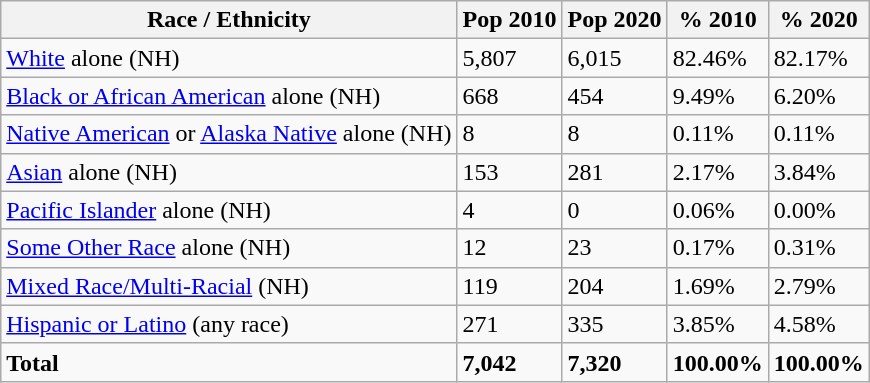<table class="wikitable">
<tr>
<th>Race / Ethnicity</th>
<th>Pop 2010</th>
<th>Pop 2020</th>
<th>% 2010</th>
<th>% 2020</th>
</tr>
<tr>
<td><a href='#'>White</a> alone (NH)</td>
<td>5,807</td>
<td>6,015</td>
<td>82.46%</td>
<td>82.17%</td>
</tr>
<tr>
<td><a href='#'>Black or African American</a> alone (NH)</td>
<td>668</td>
<td>454</td>
<td>9.49%</td>
<td>6.20%</td>
</tr>
<tr>
<td><a href='#'>Native American</a> or <a href='#'>Alaska Native</a> alone (NH)</td>
<td>8</td>
<td>8</td>
<td>0.11%</td>
<td>0.11%</td>
</tr>
<tr>
<td><a href='#'>Asian</a> alone (NH)</td>
<td>153</td>
<td>281</td>
<td>2.17%</td>
<td>3.84%</td>
</tr>
<tr>
<td><a href='#'>Pacific Islander</a> alone (NH)</td>
<td>4</td>
<td>0</td>
<td>0.06%</td>
<td>0.00%</td>
</tr>
<tr>
<td><a href='#'>Some Other Race</a> alone (NH)</td>
<td>12</td>
<td>23</td>
<td>0.17%</td>
<td>0.31%</td>
</tr>
<tr>
<td><a href='#'>Mixed Race/Multi-Racial</a> (NH)</td>
<td>119</td>
<td>204</td>
<td>1.69%</td>
<td>2.79%</td>
</tr>
<tr>
<td><a href='#'>Hispanic or Latino</a> (any race)</td>
<td>271</td>
<td>335</td>
<td>3.85%</td>
<td>4.58%</td>
</tr>
<tr>
<td><strong>Total</strong></td>
<td><strong>7,042</strong></td>
<td><strong>7,320</strong></td>
<td><strong>100.00%</strong></td>
<td><strong>100.00%</strong></td>
</tr>
</table>
